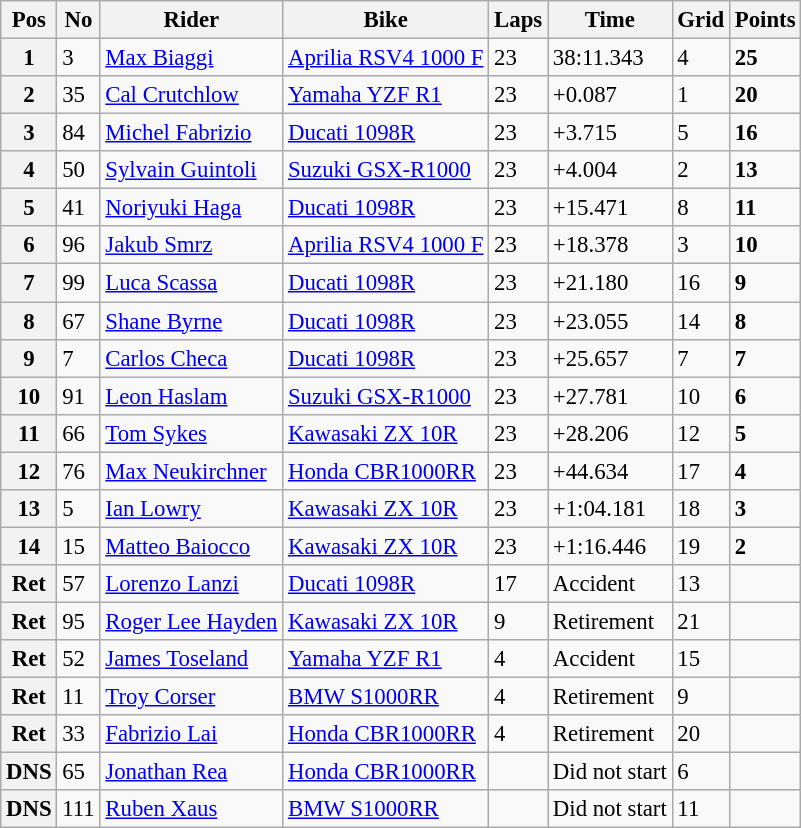<table class="wikitable" style="font-size: 95%;">
<tr>
<th>Pos</th>
<th>No</th>
<th>Rider</th>
<th>Bike</th>
<th>Laps</th>
<th>Time</th>
<th>Grid</th>
<th>Points</th>
</tr>
<tr>
<th>1</th>
<td>3</td>
<td> <a href='#'>Max Biaggi</a></td>
<td><a href='#'>Aprilia RSV4 1000 F</a></td>
<td>23</td>
<td>38:11.343</td>
<td>4</td>
<td><strong>25</strong></td>
</tr>
<tr>
<th>2</th>
<td>35</td>
<td> <a href='#'>Cal Crutchlow</a></td>
<td><a href='#'>Yamaha YZF R1</a></td>
<td>23</td>
<td>+0.087</td>
<td>1</td>
<td><strong>20</strong></td>
</tr>
<tr>
<th>3</th>
<td>84</td>
<td> <a href='#'>Michel Fabrizio</a></td>
<td><a href='#'>Ducati 1098R</a></td>
<td>23</td>
<td>+3.715</td>
<td>5</td>
<td><strong>16</strong></td>
</tr>
<tr>
<th>4</th>
<td>50</td>
<td> <a href='#'>Sylvain Guintoli</a></td>
<td><a href='#'>Suzuki GSX-R1000</a></td>
<td>23</td>
<td>+4.004</td>
<td>2</td>
<td><strong>13</strong></td>
</tr>
<tr>
<th>5</th>
<td>41</td>
<td> <a href='#'>Noriyuki Haga</a></td>
<td><a href='#'>Ducati 1098R</a></td>
<td>23</td>
<td>+15.471</td>
<td>8</td>
<td><strong>11</strong></td>
</tr>
<tr>
<th>6</th>
<td>96</td>
<td> <a href='#'>Jakub Smrz</a></td>
<td><a href='#'>Aprilia RSV4 1000 F</a></td>
<td>23</td>
<td>+18.378</td>
<td>3</td>
<td><strong>10</strong></td>
</tr>
<tr>
<th>7</th>
<td>99</td>
<td> <a href='#'>Luca Scassa</a></td>
<td><a href='#'>Ducati 1098R</a></td>
<td>23</td>
<td>+21.180</td>
<td>16</td>
<td><strong>9</strong></td>
</tr>
<tr>
<th>8</th>
<td>67</td>
<td> <a href='#'>Shane Byrne</a></td>
<td><a href='#'>Ducati 1098R</a></td>
<td>23</td>
<td>+23.055</td>
<td>14</td>
<td><strong>8</strong></td>
</tr>
<tr>
<th>9</th>
<td>7</td>
<td> <a href='#'>Carlos Checa</a></td>
<td><a href='#'>Ducati 1098R</a></td>
<td>23</td>
<td>+25.657</td>
<td>7</td>
<td><strong>7</strong></td>
</tr>
<tr>
<th>10</th>
<td>91</td>
<td> <a href='#'>Leon Haslam</a></td>
<td><a href='#'>Suzuki GSX-R1000</a></td>
<td>23</td>
<td>+27.781</td>
<td>10</td>
<td><strong>6</strong></td>
</tr>
<tr>
<th>11</th>
<td>66</td>
<td> <a href='#'>Tom Sykes</a></td>
<td><a href='#'>Kawasaki ZX 10R</a></td>
<td>23</td>
<td>+28.206</td>
<td>12</td>
<td><strong>5</strong></td>
</tr>
<tr>
<th>12</th>
<td>76</td>
<td> <a href='#'>Max Neukirchner</a></td>
<td><a href='#'>Honda CBR1000RR</a></td>
<td>23</td>
<td>+44.634</td>
<td>17</td>
<td><strong>4</strong></td>
</tr>
<tr>
<th>13</th>
<td>5</td>
<td> <a href='#'>Ian Lowry</a></td>
<td><a href='#'>Kawasaki ZX 10R</a></td>
<td>23</td>
<td>+1:04.181</td>
<td>18</td>
<td><strong>3</strong></td>
</tr>
<tr>
<th>14</th>
<td>15</td>
<td> <a href='#'>Matteo Baiocco</a></td>
<td><a href='#'>Kawasaki ZX 10R</a></td>
<td>23</td>
<td>+1:16.446</td>
<td>19</td>
<td><strong>2</strong></td>
</tr>
<tr>
<th>Ret</th>
<td>57</td>
<td> <a href='#'>Lorenzo Lanzi</a></td>
<td><a href='#'>Ducati 1098R</a></td>
<td>17</td>
<td>Accident</td>
<td>13</td>
<td></td>
</tr>
<tr>
<th>Ret</th>
<td>95</td>
<td> <a href='#'>Roger Lee Hayden</a></td>
<td><a href='#'>Kawasaki ZX 10R</a></td>
<td>9</td>
<td>Retirement</td>
<td>21</td>
<td></td>
</tr>
<tr>
<th>Ret</th>
<td>52</td>
<td> <a href='#'>James Toseland</a></td>
<td><a href='#'>Yamaha YZF R1</a></td>
<td>4</td>
<td>Accident</td>
<td>15</td>
<td></td>
</tr>
<tr>
<th>Ret</th>
<td>11</td>
<td> <a href='#'>Troy Corser</a></td>
<td><a href='#'>BMW S1000RR</a></td>
<td>4</td>
<td>Retirement</td>
<td>9</td>
<td></td>
</tr>
<tr>
<th>Ret</th>
<td>33</td>
<td> <a href='#'>Fabrizio Lai</a></td>
<td><a href='#'>Honda CBR1000RR</a></td>
<td>4</td>
<td>Retirement</td>
<td>20</td>
<td></td>
</tr>
<tr>
<th>DNS</th>
<td>65</td>
<td> <a href='#'>Jonathan Rea</a></td>
<td><a href='#'>Honda CBR1000RR</a></td>
<td></td>
<td>Did not start</td>
<td>6</td>
<td></td>
</tr>
<tr>
<th>DNS</th>
<td>111</td>
<td> <a href='#'>Ruben Xaus</a></td>
<td><a href='#'>BMW S1000RR</a></td>
<td></td>
<td>Did not start</td>
<td>11</td>
<td></td>
</tr>
</table>
